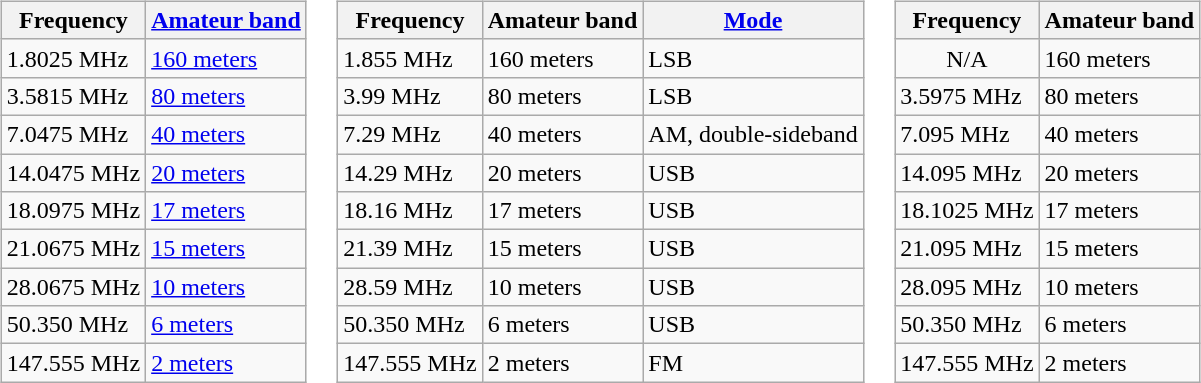<table border=0>
<tr>
<td><br><table class="wikitable" style="vertical-align:top;">
<tr>
<th>Frequency</th>
<th><a href='#'>Amateur band</a></th>
</tr>
<tr>
<td>1.8025 MHz</td>
<td><a href='#'>160 meters</a></td>
</tr>
<tr>
<td>3.5815 MHz</td>
<td><a href='#'>80 meters</a></td>
</tr>
<tr>
<td>7.0475 MHz</td>
<td><a href='#'>40 meters</a></td>
</tr>
<tr>
<td>14.0475 MHz</td>
<td><a href='#'>20 meters</a></td>
</tr>
<tr>
<td>18.0975 MHz</td>
<td><a href='#'>17 meters</a></td>
</tr>
<tr>
<td>21.0675 MHz</td>
<td><a href='#'>15 meters</a></td>
</tr>
<tr>
<td>28.0675 MHz</td>
<td><a href='#'>10 meters</a></td>
</tr>
<tr>
<td>50.350 MHz</td>
<td><a href='#'>6 meters</a></td>
</tr>
<tr>
<td>147.555 MHz</td>
<td><a href='#'>2 meters</a></td>
</tr>
</table>
</td>
<td><br><table class="wikitable" style="vertical-align:top;">
<tr>
<th>Frequency</th>
<th>Amateur band</th>
<th><a href='#'>Mode</a></th>
</tr>
<tr>
<td>1.855 MHz</td>
<td>160 meters</td>
<td>LSB</td>
</tr>
<tr>
<td>3.99 MHz</td>
<td>80 meters</td>
<td>LSB</td>
</tr>
<tr>
<td>7.29 MHz</td>
<td>40 meters</td>
<td>AM, double-sideband</td>
</tr>
<tr>
<td>14.29 MHz</td>
<td>20 meters</td>
<td>USB</td>
</tr>
<tr>
<td>18.16 MHz</td>
<td>17 meters</td>
<td>USB</td>
</tr>
<tr>
<td>21.39 MHz</td>
<td>15 meters</td>
<td>USB</td>
</tr>
<tr>
<td>28.59 MHz</td>
<td>10 meters</td>
<td>USB</td>
</tr>
<tr>
<td>50.350 MHz</td>
<td>6 meters</td>
<td>USB</td>
</tr>
<tr>
<td>147.555 MHz</td>
<td>2 meters</td>
<td>FM</td>
</tr>
</table>
</td>
<td><br><table class="wikitable" style="vertical-align:top;">
<tr>
<th>Frequency</th>
<th>Amateur band</th>
</tr>
<tr>
<td style="text-align:center;">N/A</td>
<td>160 meters</td>
</tr>
<tr>
<td>3.5975 MHz</td>
<td>80 meters</td>
</tr>
<tr>
<td>7.095 MHz</td>
<td>40 meters</td>
</tr>
<tr>
<td>14.095 MHz</td>
<td>20 meters</td>
</tr>
<tr>
<td>18.1025 MHz</td>
<td>17 meters</td>
</tr>
<tr>
<td>21.095 MHz</td>
<td>15 meters</td>
</tr>
<tr>
<td>28.095 MHz</td>
<td>10 meters</td>
</tr>
<tr>
<td>50.350 MHz</td>
<td>6 meters</td>
</tr>
<tr>
<td>147.555 MHz</td>
<td>2 meters</td>
</tr>
</table>
</td>
</tr>
</table>
